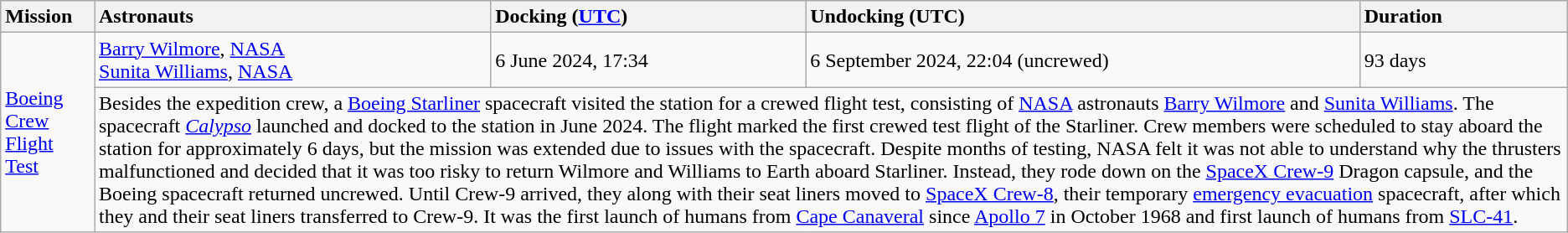<table class="wikitable">
<tr>
<th style="text-align:left">Mission</th>
<th style="text-align:left">Astronauts</th>
<th style="text-align:left">Docking (<a href='#'>UTC</a>)</th>
<th style="text-align:left">Undocking (UTC)</th>
<th style="text-align:left">Duration</th>
</tr>
<tr>
<td rowspan=2><a href='#'>Boeing Crew Flight Test</a></td>
<td> <a href='#'>Barry Wilmore</a>, <a href='#'>NASA</a><br> <a href='#'>Sunita Williams</a>, <a href='#'>NASA</a></td>
<td>6 June 2024, 17:34</td>
<td>6 September 2024, 22:04 (uncrewed)</td>
<td>93 days</td>
</tr>
<tr>
<td colspan=4>Besides the expedition crew, a <a href='#'>Boeing Starliner</a> spacecraft visited the station for a crewed flight test, consisting of <a href='#'>NASA</a> astronauts <a href='#'>Barry Wilmore</a> and <a href='#'>Sunita Williams</a>. The spacecraft <a href='#'><em>Calypso</em></a> launched and docked to the station in June 2024. The flight marked the first crewed test flight of the Starliner. Crew members were scheduled to stay aboard the station for approximately 6 days, but the mission was extended due to issues with the spacecraft. Despite months of testing, NASA felt it was not able to understand why the thrusters malfunctioned and decided that it was too risky to return Wilmore and Williams to Earth aboard Starliner. Instead, they rode down on the <a href='#'>SpaceX Crew-9</a> Dragon capsule, and the Boeing spacecraft returned uncrewed. Until Crew-9 arrived, they along with their seat liners moved to <a href='#'>SpaceX Crew-8</a>, their temporary <a href='#'>emergency evacuation</a> spacecraft, after which they and their seat liners transferred to Crew-9. It was the first launch of humans from <a href='#'>Cape Canaveral</a> since <a href='#'>Apollo 7</a> in October 1968 and first launch of humans from <a href='#'>SLC-41</a>.</td>
</tr>
</table>
